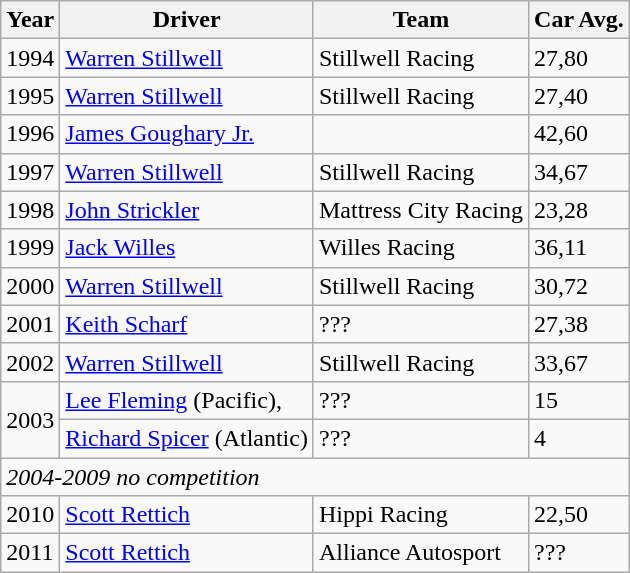<table class="wikitable">
<tr>
<th>Year</th>
<th>Driver</th>
<th>Team</th>
<th>Car Avg.</th>
</tr>
<tr>
<td>1994</td>
<td> <a href='#'>Warren Stillwell</a></td>
<td>Stillwell Racing</td>
<td>27,80</td>
</tr>
<tr>
<td>1995</td>
<td> <a href='#'>Warren Stillwell</a></td>
<td>Stillwell Racing</td>
<td>27,40</td>
</tr>
<tr>
<td>1996</td>
<td><a href='#'>James Goughary Jr.</a></td>
<td></td>
<td>42,60</td>
</tr>
<tr>
<td>1997</td>
<td> <a href='#'>Warren Stillwell</a></td>
<td>Stillwell Racing</td>
<td>34,67</td>
</tr>
<tr>
<td>1998</td>
<td> <a href='#'>John Strickler</a></td>
<td>Mattress City Racing</td>
<td>23,28</td>
</tr>
<tr>
<td>1999</td>
<td> <a href='#'>Jack Willes</a></td>
<td>Willes Racing</td>
<td>36,11</td>
</tr>
<tr>
<td>2000</td>
<td> <a href='#'>Warren Stillwell</a></td>
<td>Stillwell Racing</td>
<td>30,72</td>
</tr>
<tr>
<td>2001</td>
<td> <a href='#'>Keith Scharf</a></td>
<td>???</td>
<td>27,38</td>
</tr>
<tr>
<td>2002</td>
<td> <a href='#'>Warren Stillwell</a></td>
<td>Stillwell Racing</td>
<td>33,67</td>
</tr>
<tr>
<td rowspan=2>2003</td>
<td> <a href='#'>Lee Fleming</a> (Pacific),</td>
<td>???</td>
<td>15</td>
</tr>
<tr>
<td> <a href='#'>Richard Spicer</a> (Atlantic)</td>
<td>???</td>
<td>4</td>
</tr>
<tr>
<td colspan=4><em>2004-2009 no competition</em></td>
</tr>
<tr>
<td>2010</td>
<td> <a href='#'>Scott Rettich</a></td>
<td>Hippi Racing</td>
<td>22,50</td>
</tr>
<tr>
<td>2011</td>
<td> <a href='#'>Scott Rettich</a></td>
<td>Alliance Autosport</td>
<td>???</td>
</tr>
</table>
